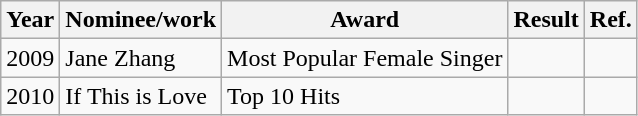<table class="wikitable">
<tr>
<th>Year</th>
<th>Nominee/work</th>
<th>Award</th>
<th><strong>Result</strong></th>
<th>Ref.</th>
</tr>
<tr>
<td>2009</td>
<td>Jane Zhang</td>
<td>Most Popular Female Singer</td>
<td></td>
<td></td>
</tr>
<tr>
<td>2010</td>
<td>If This is Love</td>
<td>Top 10 Hits</td>
<td></td>
<td></td>
</tr>
</table>
